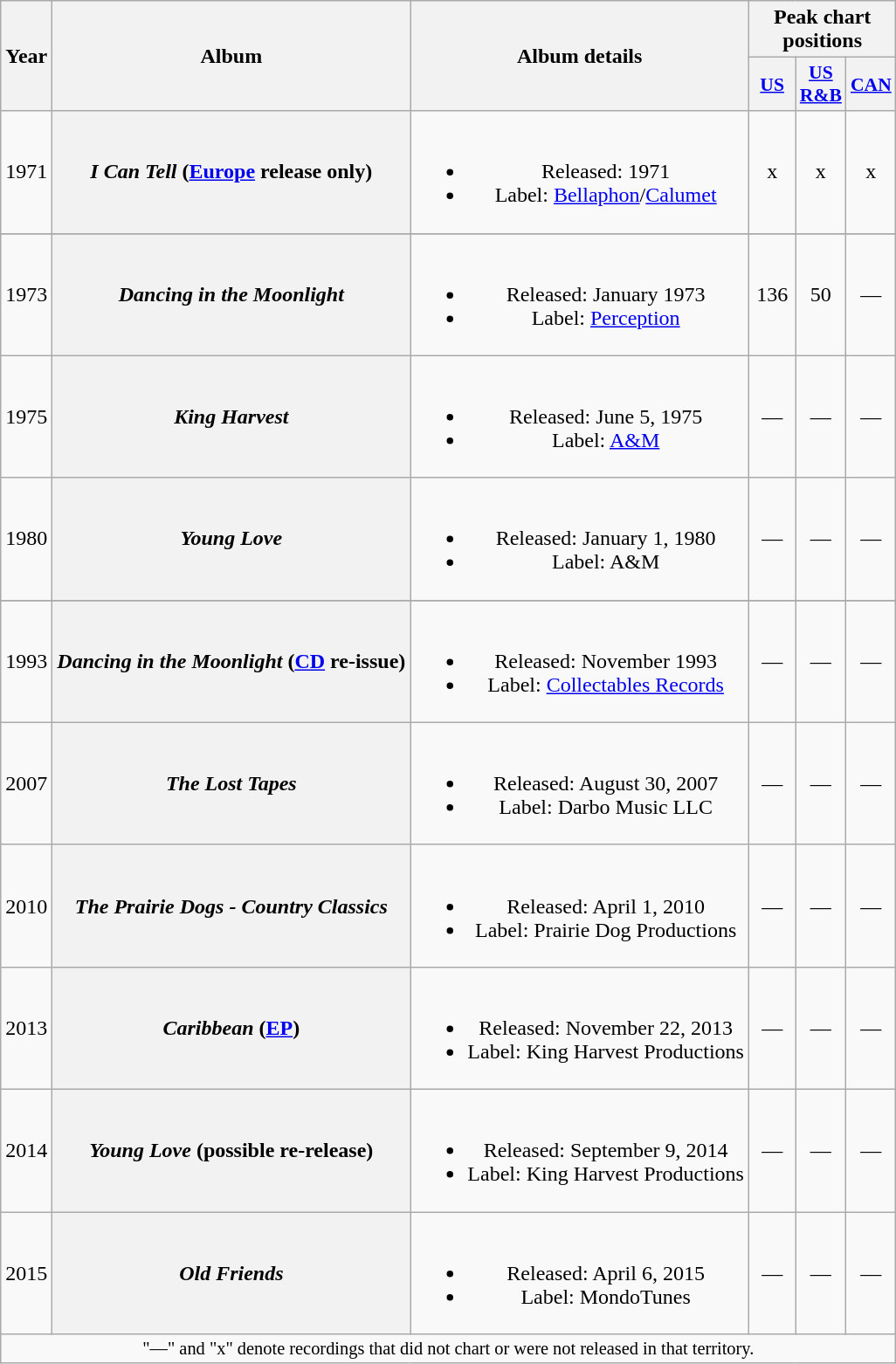<table class="wikitable plainrowheaders" style="text-align:center;" border="1">
<tr>
<th rowspan="2">Year</th>
<th rowspan="2">Album</th>
<th rowspan="2">Album details</th>
<th colspan="3">Peak chart positions</th>
</tr>
<tr>
<th scope="col" style="width:2em;font-size:90%;"><a href='#'>US</a><br></th>
<th scope="col" style="width:2em;font-size:90%;"><a href='#'>US R&B</a><br></th>
<th scope="col" style="width:2em;font-size:90%;"><a href='#'>CAN</a><br></th>
</tr>
<tr>
<td rowspan="1">1971</td>
<th scope="row"><em>I Can Tell</em> (<a href='#'>Europe</a> release only)</th>
<td><br><ul><li>Released: 1971</li><li>Label: <a href='#'>Bellaphon</a>/<a href='#'>Calumet</a></li></ul></td>
<td>x</td>
<td>x</td>
<td>x</td>
</tr>
<tr>
</tr>
<tr>
<td rowspan="1">1973</td>
<th scope="row"><em>Dancing in the Moonlight</em></th>
<td><br><ul><li>Released: January 1973</li><li>Label: <a href='#'>Perception</a></li></ul></td>
<td>136</td>
<td>50</td>
<td>—</td>
</tr>
<tr>
<td rowspan="1">1975</td>
<th scope="row"><em>King Harvest</em></th>
<td><br><ul><li>Released: June 5, 1975</li><li>Label: <a href='#'>A&M</a></li></ul></td>
<td>—</td>
<td>—</td>
<td>—</td>
</tr>
<tr>
<td rowspan="1">1980</td>
<th scope="row"><em>Young Love</em></th>
<td><br><ul><li>Released: January 1, 1980</li><li>Label: A&M</li></ul></td>
<td>—</td>
<td>—</td>
<td>—</td>
</tr>
<tr>
</tr>
<tr>
<td rowspan="1">1993</td>
<th scope="row"><em>Dancing in the Moonlight</em> (<a href='#'>CD</a> re-issue)</th>
<td><br><ul><li>Released: November 1993</li><li>Label: <a href='#'>Collectables Records</a></li></ul></td>
<td>—</td>
<td>—</td>
<td>—</td>
</tr>
<tr>
<td rowspan="1">2007</td>
<th scope="row"><em>The Lost Tapes</em></th>
<td><br><ul><li>Released: August 30, 2007</li><li>Label: Darbo Music LLC</li></ul></td>
<td>—</td>
<td>—</td>
<td>—</td>
</tr>
<tr>
<td rowspan="1">2010</td>
<th scope="row"><em>The Prairie Dogs - Country Classics</em></th>
<td><br><ul><li>Released: April 1, 2010</li><li>Label: Prairie Dog Productions</li></ul></td>
<td>—</td>
<td>—</td>
<td>—</td>
</tr>
<tr>
<td rowspan="1">2013</td>
<th scope="row"><em>Caribbean</em> (<a href='#'>EP</a>)</th>
<td><br><ul><li>Released: November 22, 2013</li><li>Label: King Harvest Productions</li></ul></td>
<td>—</td>
<td>—</td>
<td>—</td>
</tr>
<tr>
<td rowspan="1">2014</td>
<th scope="row"><em>Young Love</em> (possible re-release)</th>
<td><br><ul><li>Released: September 9, 2014</li><li>Label: King Harvest Productions</li></ul></td>
<td>—</td>
<td>—</td>
<td>—</td>
</tr>
<tr>
<td rowspan="1">2015</td>
<th scope="row"><em>Old Friends</em></th>
<td><br><ul><li>Released: April 6, 2015</li><li>Label: MondoTunes</li></ul></td>
<td>—</td>
<td>—</td>
<td>—</td>
</tr>
<tr>
<td colspan="6" style="font-size:85%">"—" and "x" denote recordings that did not chart or were not released in that territory.</td>
</tr>
</table>
